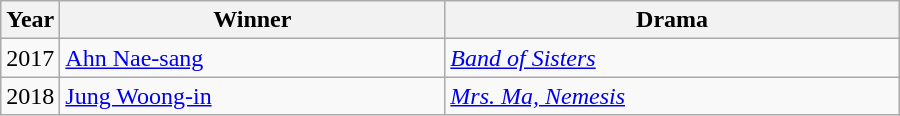<table class="wikitable" style="width:600px">
<tr>
<th width=10>Year</th>
<th>Winner</th>
<th>Drama</th>
</tr>
<tr>
<td>2017</td>
<td><a href='#'>Ahn Nae-sang</a></td>
<td><em><a href='#'>Band of Sisters</a></em></td>
</tr>
<tr>
<td>2018</td>
<td><a href='#'>Jung Woong-in</a></td>
<td><em><a href='#'>Mrs. Ma, Nemesis</a></em></td>
</tr>
</table>
